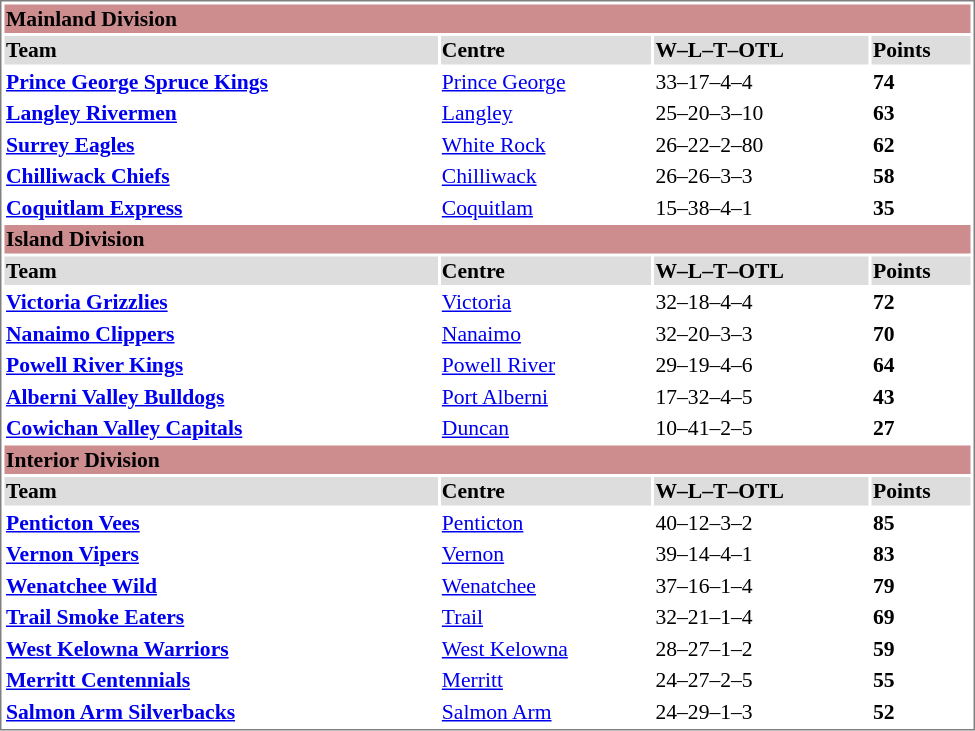<table cellpadding="0">
<tr style="text-align:left; vertical-align:top;">
<td></td>
<td><br><table cellpadding="1"  style="width:650px; font-size:90%; border:1px solid gray;">
<tr style="background:#cd8c8d;">
<td colspan="4"><strong>Mainland Division</strong></td>
</tr>
<tr>
<th style="background:#ddd;">Team</th>
<th style="background:#ddd;">Centre</th>
<th style="background:#ddd;">W–L–T–OTL</th>
<th style="background:#ddd;">Points</th>
</tr>
<tr>
<td><strong><a href='#'>Prince George Spruce Kings</a></strong></td>
<td><a href='#'>Prince George</a></td>
<td>33–17–4–4</td>
<td><strong>74</strong></td>
</tr>
<tr>
<td><strong><a href='#'>Langley Rivermen</a></strong></td>
<td><a href='#'>Langley</a></td>
<td>25–20–3–10</td>
<td><strong>63</strong></td>
</tr>
<tr>
<td><strong><a href='#'>Surrey Eagles</a></strong></td>
<td><a href='#'>White Rock</a></td>
<td>26–22–2–80</td>
<td><strong>62</strong></td>
</tr>
<tr>
<td><strong><a href='#'>Chilliwack Chiefs</a></strong></td>
<td><a href='#'>Chilliwack</a></td>
<td>26–26–3–3</td>
<td><strong>58</strong></td>
</tr>
<tr>
<td><strong><a href='#'>Coquitlam Express</a></strong></td>
<td><a href='#'>Coquitlam</a></td>
<td>15–38–4–1</td>
<td><strong>35</strong></td>
</tr>
<tr style="background:#cd8c8d;">
<td colspan="4"><strong>Island Division</strong></td>
</tr>
<tr>
<th style="background:#ddd;">Team</th>
<th style="background:#ddd;">Centre</th>
<th style="background:#ddd;">W–L–T–OTL</th>
<th style="background:#ddd;">Points</th>
</tr>
<tr>
<td><strong><a href='#'>Victoria Grizzlies</a></strong></td>
<td><a href='#'>Victoria</a></td>
<td>32–18–4–4</td>
<td><strong>72</strong></td>
</tr>
<tr>
<td><strong><a href='#'>Nanaimo Clippers</a></strong></td>
<td><a href='#'>Nanaimo</a></td>
<td>32–20–3–3</td>
<td><strong>70</strong></td>
</tr>
<tr>
<td><strong><a href='#'>Powell River Kings</a></strong></td>
<td><a href='#'>Powell River</a></td>
<td>29–19–4–6</td>
<td><strong>64</strong></td>
</tr>
<tr>
<td><strong><a href='#'>Alberni Valley Bulldogs</a></strong></td>
<td><a href='#'>Port Alberni</a></td>
<td>17–32–4–5</td>
<td><strong>43</strong></td>
</tr>
<tr>
<td><strong><a href='#'>Cowichan Valley Capitals</a></strong></td>
<td><a href='#'>Duncan</a></td>
<td>10–41–2–5</td>
<td><strong>27</strong></td>
</tr>
<tr style="background:#cd8c8d;">
<td colspan="4"><strong>Interior Division</strong></td>
</tr>
<tr>
<th style="background:#ddd;">Team</th>
<th style="background:#ddd;">Centre</th>
<th style="background:#ddd;">W–L–T–OTL</th>
<th style="background:#ddd;">Points</th>
</tr>
<tr>
<td><strong><a href='#'>Penticton Vees</a></strong></td>
<td><a href='#'>Penticton</a></td>
<td>40–12–3–2</td>
<td><strong>85</strong></td>
</tr>
<tr>
<td><strong><a href='#'>Vernon Vipers</a></strong></td>
<td><a href='#'>Vernon</a></td>
<td>39–14–4–1</td>
<td><strong>83</strong></td>
</tr>
<tr>
<td><strong><a href='#'>Wenatchee Wild</a></strong></td>
<td><a href='#'>Wenatchee</a></td>
<td>37–16–1–4</td>
<td><strong>79</strong></td>
</tr>
<tr>
<td><strong><a href='#'>Trail Smoke Eaters</a></strong></td>
<td><a href='#'>Trail</a></td>
<td>32–21–1–4</td>
<td><strong>69</strong></td>
</tr>
<tr>
<td><strong><a href='#'>West Kelowna Warriors</a></strong></td>
<td><a href='#'>West Kelowna</a></td>
<td>28–27–1–2</td>
<td><strong>59</strong></td>
</tr>
<tr>
<td><strong><a href='#'>Merritt Centennials</a></strong></td>
<td><a href='#'>Merritt</a></td>
<td>24–27–2–5</td>
<td><strong>55</strong></td>
</tr>
<tr>
<td><strong><a href='#'>Salmon Arm Silverbacks</a></strong></td>
<td><a href='#'>Salmon Arm</a></td>
<td>24–29–1–3</td>
<td><strong>52</strong></td>
</tr>
</table>
</td>
</tr>
</table>
